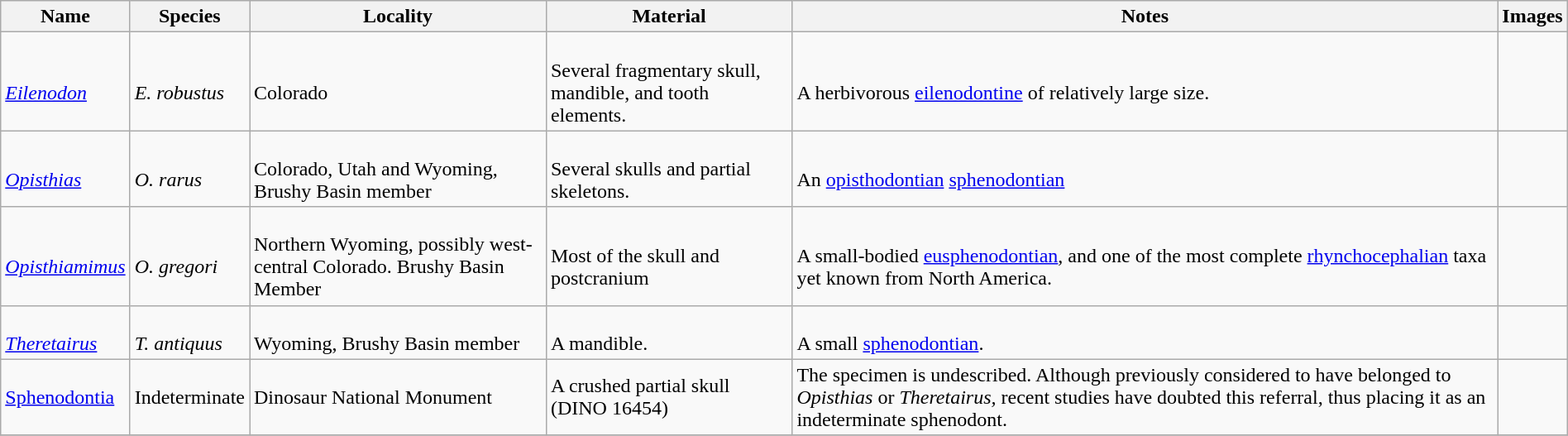<table class="wikitable" align="center" width="100%">
<tr>
<th>Name</th>
<th>Species</th>
<th>Locality</th>
<th>Material</th>
<th>Notes</th>
<th>Images</th>
</tr>
<tr>
<td><br><em><a href='#'>Eilenodon</a></em></td>
<td><br><em>E. robustus</em></td>
<td><br>Colorado</td>
<td><br>Several fragmentary skull, mandible, and tooth elements.</td>
<td><br>A herbivorous <a href='#'>eilenodontine</a> of relatively large size.</td>
<td></td>
</tr>
<tr>
<td><br><em><a href='#'>Opisthias</a></em></td>
<td><br><em>O. rarus</em></td>
<td><br>Colorado, Utah and Wyoming, Brushy Basin member</td>
<td><br>Several skulls and partial skeletons.</td>
<td><br>An <a href='#'>opisthodontian</a> <a href='#'>sphenodontian</a></td>
<td></td>
</tr>
<tr>
<td><br><em><a href='#'>Opisthiamimus</a></em></td>
<td><br><em>O. gregori</em></td>
<td><br>Northern Wyoming, possibly west-central Colorado. Brushy Basin Member</td>
<td><br>Most of the skull and postcranium</td>
<td><br>A small-bodied <a href='#'>eusphenodontian</a>, and one of the most complete <a href='#'>rhynchocephalian</a> taxa yet known from North America.</td>
<td></td>
</tr>
<tr>
<td><br><em><a href='#'>Theretairus</a></em></td>
<td><br><em>T. antiquus</em></td>
<td><br>Wyoming, Brushy Basin member</td>
<td><br>A mandible.</td>
<td><br>A small <a href='#'>sphenodontian</a>.</td>
<td></td>
</tr>
<tr>
<td><a href='#'>Sphenodontia</a><em></em></td>
<td>Indeterminate</td>
<td>Dinosaur National Monument</td>
<td>A crushed partial skull (DINO 16454)</td>
<td>The specimen is undescribed. Although previously considered to have belonged to <em>Opisthias</em> or <em>Theretairus,</em> recent studies have doubted this referral, thus placing it as an indeterminate sphenodont.<em></em></td>
<td></td>
</tr>
<tr>
</tr>
</table>
